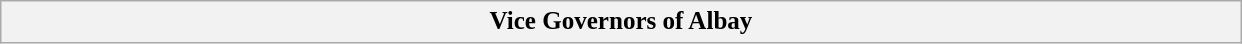<table class=wikitable style="font-size:95%;">
<tr>
<th style="font-size:110%;width:49em;">Vice Governors of Albay </th>
</tr>
</table>
